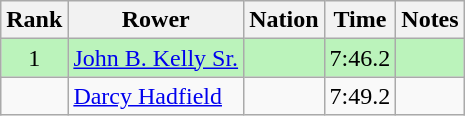<table class="wikitable sortable" style="text-align:center">
<tr>
<th>Rank</th>
<th>Rower</th>
<th>Nation</th>
<th>Time</th>
<th>Notes</th>
</tr>
<tr bgcolor=bbf3bb>
<td>1</td>
<td align=left><a href='#'>John B. Kelly Sr.</a></td>
<td align=left></td>
<td>7:46.2</td>
<td></td>
</tr>
<tr>
<td></td>
<td align=left><a href='#'>Darcy Hadfield</a></td>
<td align=left></td>
<td>7:49.2</td>
<td></td>
</tr>
</table>
